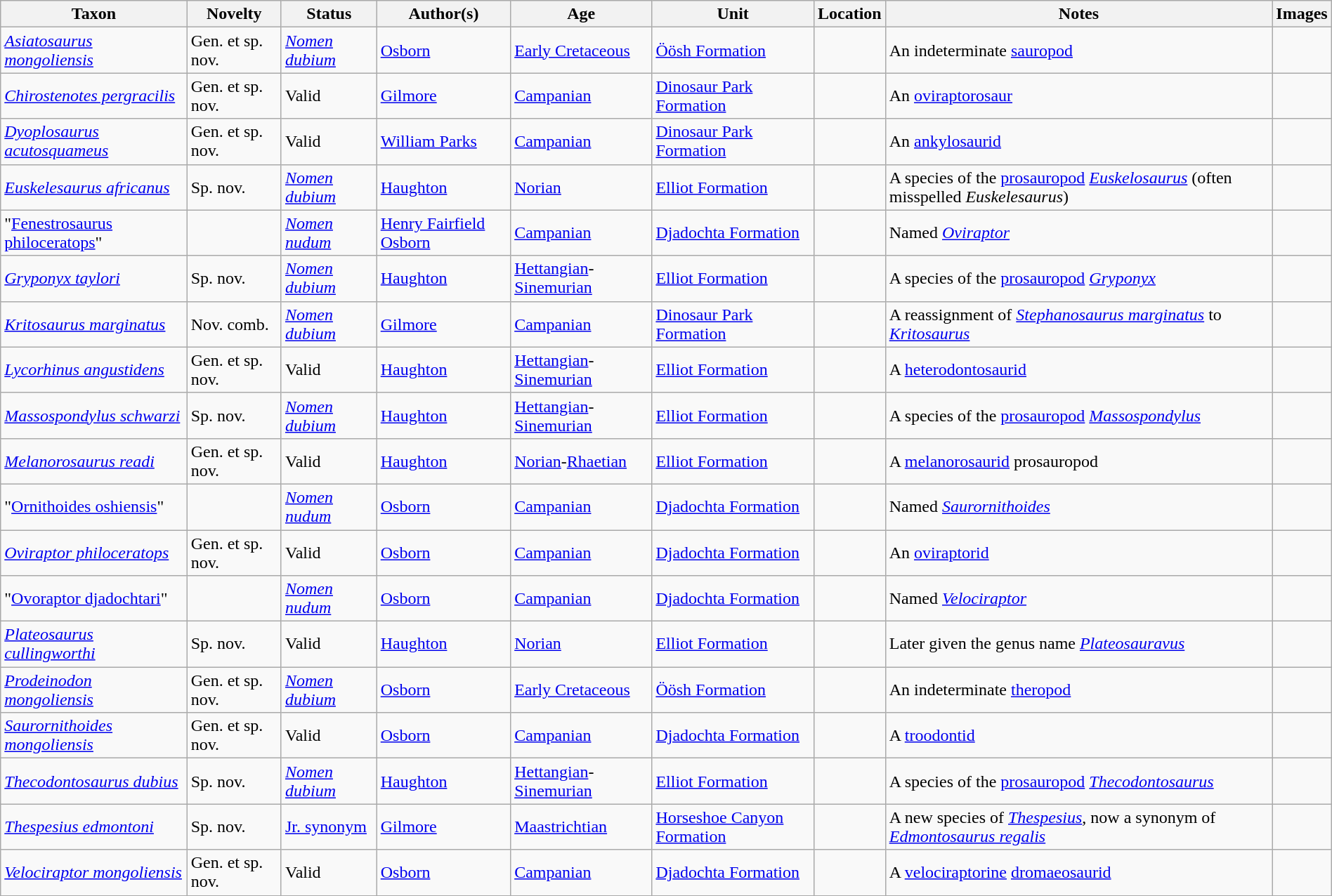<table class="wikitable sortable" align="center" width="100%">
<tr>
<th>Taxon</th>
<th>Novelty</th>
<th>Status</th>
<th>Author(s)</th>
<th>Age</th>
<th>Unit</th>
<th>Location</th>
<th>Notes</th>
<th>Images</th>
</tr>
<tr>
<td><em><a href='#'>Asiatosaurus mongoliensis</a></em></td>
<td>Gen. et sp. nov.</td>
<td><em><a href='#'>Nomen dubium</a></em></td>
<td><a href='#'>Osborn</a></td>
<td><a href='#'>Early Cretaceous</a></td>
<td><a href='#'>Öösh Formation</a></td>
<td></td>
<td>An indeterminate <a href='#'>sauropod</a></td>
<td></td>
</tr>
<tr>
<td><em><a href='#'>Chirostenotes pergracilis</a></em></td>
<td>Gen. et sp. nov.</td>
<td>Valid</td>
<td><a href='#'>Gilmore</a></td>
<td><a href='#'>Campanian</a></td>
<td><a href='#'>Dinosaur Park Formation</a></td>
<td></td>
<td>An <a href='#'>oviraptorosaur</a></td>
<td></td>
</tr>
<tr>
<td><em><a href='#'>Dyoplosaurus acutosquameus</a></em></td>
<td>Gen. et sp. nov.</td>
<td>Valid</td>
<td><a href='#'>William Parks</a></td>
<td><a href='#'>Campanian</a></td>
<td><a href='#'>Dinosaur Park Formation</a></td>
<td></td>
<td>An <a href='#'>ankylosaurid</a></td>
<td></td>
</tr>
<tr>
<td><em><a href='#'>Euskelesaurus africanus</a></em></td>
<td>Sp. nov.</td>
<td><em><a href='#'>Nomen dubium</a></em></td>
<td><a href='#'>Haughton</a></td>
<td><a href='#'>Norian</a></td>
<td><a href='#'>Elliot Formation</a></td>
<td></td>
<td>A species of the <a href='#'>prosauropod</a> <em><a href='#'>Euskelosaurus</a></em> (often misspelled <em>Euskelesaurus</em>)</td>
<td></td>
</tr>
<tr>
<td>"<a href='#'>Fenestrosaurus philoceratops</a>"</td>
<td></td>
<td><em><a href='#'>Nomen nudum</a></em></td>
<td><a href='#'>Henry Fairfield Osborn</a></td>
<td><a href='#'>Campanian</a></td>
<td><a href='#'>Djadochta Formation</a></td>
<td></td>
<td>Named <em><a href='#'>Oviraptor</a></em></td>
<td></td>
</tr>
<tr>
<td><em><a href='#'>Gryponyx taylori</a></em></td>
<td>Sp. nov.</td>
<td><em><a href='#'>Nomen dubium</a></em></td>
<td><a href='#'>Haughton</a></td>
<td><a href='#'>Hettangian</a>-<a href='#'>Sinemurian</a></td>
<td><a href='#'>Elliot Formation</a></td>
<td></td>
<td>A species of the <a href='#'>prosauropod</a> <em><a href='#'>Gryponyx</a></em></td>
<td></td>
</tr>
<tr>
<td><em><a href='#'>Kritosaurus marginatus</a></em></td>
<td>Nov. comb.</td>
<td><em><a href='#'>Nomen dubium</a></em></td>
<td><a href='#'>Gilmore</a></td>
<td><a href='#'>Campanian</a></td>
<td><a href='#'>Dinosaur Park Formation</a></td>
<td></td>
<td>A reassignment of <em><a href='#'>Stephanosaurus marginatus</a></em> to <em><a href='#'>Kritosaurus</a></em></td>
<td></td>
</tr>
<tr>
<td><em><a href='#'>Lycorhinus angustidens</a></em></td>
<td>Gen. et sp. nov.</td>
<td>Valid</td>
<td><a href='#'>Haughton</a></td>
<td><a href='#'>Hettangian</a>-<a href='#'>Sinemurian</a></td>
<td><a href='#'>Elliot Formation</a></td>
<td></td>
<td>A <a href='#'>heterodontosaurid</a></td>
<td></td>
</tr>
<tr>
<td><em><a href='#'>Massospondylus schwarzi</a></em></td>
<td>Sp. nov.</td>
<td><em><a href='#'>Nomen dubium</a></em></td>
<td><a href='#'>Haughton</a></td>
<td><a href='#'>Hettangian</a>-<a href='#'>Sinemurian</a></td>
<td><a href='#'>Elliot Formation</a></td>
<td></td>
<td>A species of the <a href='#'>prosauropod</a> <em><a href='#'>Massospondylus</a></em></td>
<td></td>
</tr>
<tr>
<td><em><a href='#'>Melanorosaurus readi</a></em></td>
<td>Gen. et sp. nov.</td>
<td>Valid</td>
<td><a href='#'>Haughton</a></td>
<td><a href='#'>Norian</a>-<a href='#'>Rhaetian</a></td>
<td><a href='#'>Elliot Formation</a></td>
<td></td>
<td>A <a href='#'>melanorosaurid</a> prosauropod</td>
<td></td>
</tr>
<tr>
<td>"<a href='#'>Ornithoides oshiensis</a>"</td>
<td></td>
<td><em><a href='#'>Nomen nudum</a></em></td>
<td><a href='#'>Osborn</a></td>
<td><a href='#'>Campanian</a></td>
<td><a href='#'>Djadochta Formation</a></td>
<td></td>
<td>Named <em><a href='#'>Saurornithoides</a></em></td>
<td></td>
</tr>
<tr>
<td><em><a href='#'>Oviraptor philoceratops</a></em></td>
<td>Gen. et sp. nov.</td>
<td>Valid</td>
<td><a href='#'>Osborn</a></td>
<td><a href='#'>Campanian</a></td>
<td><a href='#'>Djadochta Formation</a></td>
<td></td>
<td>An <a href='#'>oviraptorid</a></td>
<td></td>
</tr>
<tr>
<td>"<a href='#'>Ovoraptor djadochtari</a>"</td>
<td></td>
<td><em><a href='#'>Nomen nudum</a></em></td>
<td><a href='#'>Osborn</a></td>
<td><a href='#'>Campanian</a></td>
<td><a href='#'>Djadochta Formation</a></td>
<td></td>
<td>Named <em><a href='#'>Velociraptor</a></em></td>
<td></td>
</tr>
<tr>
<td><em><a href='#'>Plateosaurus cullingworthi</a></em></td>
<td>Sp. nov.</td>
<td>Valid</td>
<td><a href='#'>Haughton</a></td>
<td><a href='#'>Norian</a></td>
<td><a href='#'>Elliot Formation</a></td>
<td></td>
<td>Later given the genus name <em><a href='#'>Plateosauravus</a></em></td>
<td></td>
</tr>
<tr>
<td><em><a href='#'>Prodeinodon mongoliensis</a></em></td>
<td>Gen. et sp. nov.</td>
<td><em><a href='#'>Nomen dubium</a></em></td>
<td><a href='#'>Osborn</a></td>
<td><a href='#'>Early Cretaceous</a></td>
<td><a href='#'>Öösh Formation</a></td>
<td></td>
<td>An indeterminate <a href='#'>theropod</a></td>
<td></td>
</tr>
<tr>
<td><em><a href='#'>Saurornithoides mongoliensis</a></em></td>
<td>Gen. et sp. nov.</td>
<td>Valid</td>
<td><a href='#'>Osborn</a></td>
<td><a href='#'>Campanian</a></td>
<td><a href='#'>Djadochta Formation</a></td>
<td></td>
<td>A <a href='#'>troodontid</a></td>
<td></td>
</tr>
<tr>
<td><em><a href='#'>Thecodontosaurus dubius</a></em></td>
<td>Sp. nov.</td>
<td><em><a href='#'>Nomen dubium</a></em></td>
<td><a href='#'>Haughton</a></td>
<td><a href='#'>Hettangian</a>-<a href='#'>Sinemurian</a></td>
<td><a href='#'>Elliot Formation</a></td>
<td></td>
<td>A species of the <a href='#'>prosauropod</a> <em><a href='#'>Thecodontosaurus</a></em></td>
<td></td>
</tr>
<tr>
<td><em><a href='#'>Thespesius edmontoni</a></em></td>
<td>Sp. nov.</td>
<td><a href='#'>Jr. synonym</a></td>
<td><a href='#'>Gilmore</a></td>
<td><a href='#'>Maastrichtian</a></td>
<td><a href='#'>Horseshoe Canyon Formation</a></td>
<td></td>
<td>A new species of <em><a href='#'>Thespesius</a></em>, now a synonym of <em><a href='#'>Edmontosaurus regalis</a></em></td>
<td></td>
</tr>
<tr>
<td><em><a href='#'>Velociraptor mongoliensis</a></em></td>
<td>Gen. et sp. nov.</td>
<td>Valid</td>
<td><a href='#'>Osborn</a></td>
<td><a href='#'>Campanian</a></td>
<td><a href='#'>Djadochta Formation</a></td>
<td></td>
<td>A <a href='#'>velociraptorine</a> <a href='#'>dromaeosaurid</a></td>
<td></td>
</tr>
<tr>
</tr>
</table>
